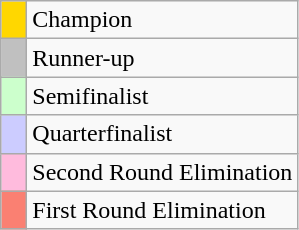<table class="wikitable">
<tr>
<td width=10px bgcolor="gold"></td>
<td>Champion</td>
</tr>
<tr>
<td width=10px bgcolor="silver"></td>
<td>Runner-up</td>
</tr>
<tr>
<td width=10px bgcolor="#ccffcc"></td>
<td>Semifinalist</td>
</tr>
<tr>
<td width=10px bgcolor="#ccccff"></td>
<td>Quarterfinalist</td>
</tr>
<tr>
<td width=10px bgcolor="#fbd"></td>
<td>Second Round Elimination</td>
</tr>
<tr>
<td width=10px bgcolor="#fa8072"></td>
<td>First Round Elimination</td>
</tr>
</table>
